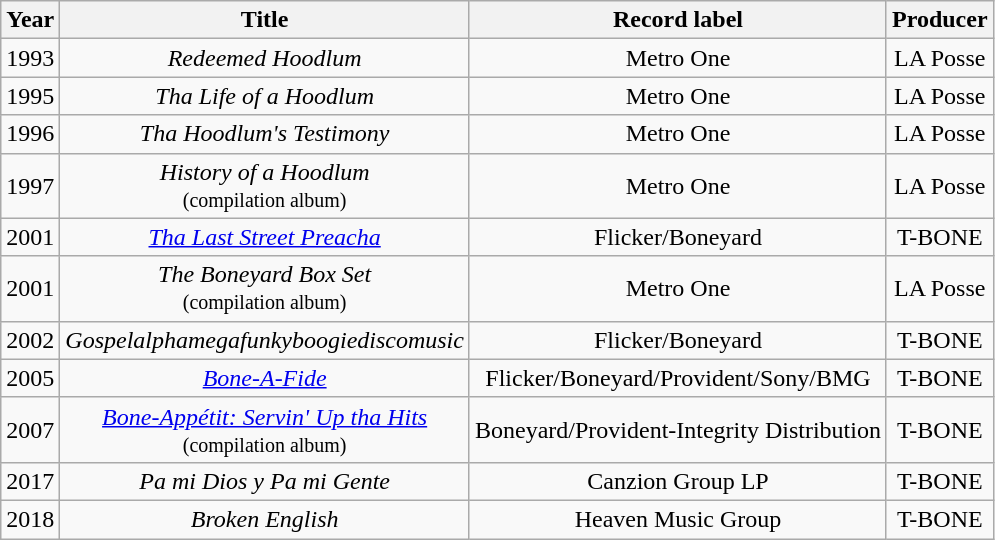<table class="wikitable" style="text-align:center;">
<tr>
<th>Year</th>
<th>Title</th>
<th>Record label</th>
<th>Producer</th>
</tr>
<tr>
<td>1993</td>
<td><em>Redeemed Hoodlum</em></td>
<td>Metro One</td>
<td>LA Posse</td>
</tr>
<tr>
<td>1995</td>
<td><em>Tha Life of a Hoodlum</em></td>
<td>Metro One</td>
<td>LA Posse</td>
</tr>
<tr>
<td>1996</td>
<td><em>Tha Hoodlum's Testimony</em></td>
<td>Metro One</td>
<td>LA Posse</td>
</tr>
<tr>
<td>1997</td>
<td><em>History of a Hoodlum</em><small><br>(compilation album)</small></td>
<td>Metro One</td>
<td>LA Posse</td>
</tr>
<tr>
<td>2001</td>
<td><em><a href='#'>Tha Last Street Preacha</a></em></td>
<td>Flicker/Boneyard</td>
<td>T-BONE</td>
</tr>
<tr>
<td>2001</td>
<td><em>The Boneyard Box Set</em><br><small>(compilation album)</small></td>
<td>Metro One</td>
<td>LA Posse</td>
</tr>
<tr>
<td>2002</td>
<td><em>Gospelalphamegafunkyboogiediscomusic</em></td>
<td>Flicker/Boneyard</td>
<td>T-BONE</td>
</tr>
<tr>
<td>2005</td>
<td><em><a href='#'>Bone-A-Fide</a></em></td>
<td>Flicker/Boneyard/Provident/Sony/BMG</td>
<td>T-BONE</td>
</tr>
<tr>
<td>2007</td>
<td><em><a href='#'>Bone-Appétit: Servin' Up tha Hits</a></em><br><small>(compilation album)</small></td>
<td>Boneyard/Provident-Integrity Distribution</td>
<td>T-BONE</td>
</tr>
<tr>
<td>2017</td>
<td><em>Pa mi Dios y Pa mi Gente</em></td>
<td>Canzion Group LP</td>
<td>T-BONE</td>
</tr>
<tr>
<td>2018</td>
<td><em>Broken English</em></td>
<td>Heaven Music Group</td>
<td>T-BONE</td>
</tr>
</table>
